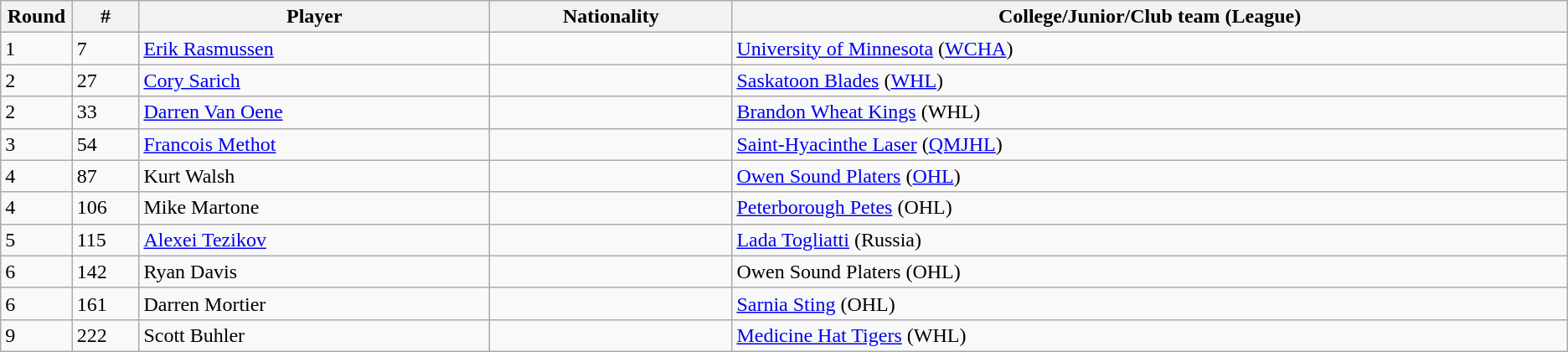<table class="wikitable">
<tr align="center">
<th bgcolor="#DDDDFF" width="4.0%">Round</th>
<th bgcolor="#DDDDFF" width="4.0%">#</th>
<th bgcolor="#DDDDFF" width="21.0%">Player</th>
<th bgcolor="#DDDDFF" width="14.5%">Nationality</th>
<th bgcolor="#DDDDFF" width="50.0%">College/Junior/Club team (League)</th>
</tr>
<tr>
<td>1</td>
<td>7</td>
<td><a href='#'>Erik Rasmussen</a></td>
<td></td>
<td><a href='#'>University of Minnesota</a> (<a href='#'>WCHA</a>)</td>
</tr>
<tr>
<td>2</td>
<td>27</td>
<td><a href='#'>Cory Sarich</a></td>
<td></td>
<td><a href='#'>Saskatoon Blades</a> (<a href='#'>WHL</a>)</td>
</tr>
<tr>
<td>2</td>
<td>33</td>
<td><a href='#'>Darren Van Oene</a></td>
<td></td>
<td><a href='#'>Brandon Wheat Kings</a> (WHL)</td>
</tr>
<tr>
<td>3</td>
<td>54</td>
<td><a href='#'>Francois Methot</a></td>
<td></td>
<td><a href='#'>Saint-Hyacinthe Laser</a> (<a href='#'>QMJHL</a>)</td>
</tr>
<tr>
<td>4</td>
<td>87</td>
<td>Kurt Walsh</td>
<td></td>
<td><a href='#'>Owen Sound Platers</a> (<a href='#'>OHL</a>)</td>
</tr>
<tr>
<td>4</td>
<td>106</td>
<td>Mike Martone</td>
<td></td>
<td><a href='#'>Peterborough Petes</a> (OHL)</td>
</tr>
<tr>
<td>5</td>
<td>115</td>
<td><a href='#'>Alexei Tezikov</a></td>
<td></td>
<td><a href='#'>Lada Togliatti</a> (Russia)</td>
</tr>
<tr>
<td>6</td>
<td>142</td>
<td>Ryan Davis</td>
<td></td>
<td>Owen Sound Platers (OHL)</td>
</tr>
<tr>
<td>6</td>
<td>161</td>
<td>Darren Mortier</td>
<td></td>
<td><a href='#'>Sarnia Sting</a> (OHL)</td>
</tr>
<tr>
<td>9</td>
<td>222</td>
<td>Scott Buhler</td>
<td></td>
<td><a href='#'>Medicine Hat Tigers</a> (WHL)</td>
</tr>
</table>
